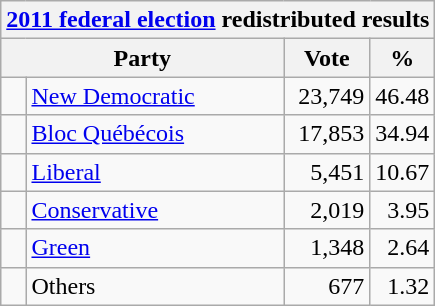<table class="wikitable">
<tr>
<th colspan="4"><a href='#'>2011 federal election</a> redistributed results</th>
</tr>
<tr>
<th bgcolor="#DDDDFF" width="130px" colspan="2">Party</th>
<th bgcolor="#DDDDFF" width="50px">Vote</th>
<th bgcolor="#DDDDFF" width="30px">%</th>
</tr>
<tr>
<td> </td>
<td><a href='#'>New Democratic</a></td>
<td align=right>23,749</td>
<td align=right>46.48</td>
</tr>
<tr>
<td> </td>
<td><a href='#'>Bloc Québécois</a></td>
<td align=right>17,853</td>
<td align=right>34.94</td>
</tr>
<tr>
<td> </td>
<td><a href='#'>Liberal</a></td>
<td align=right>5,451</td>
<td align=right>10.67</td>
</tr>
<tr>
<td> </td>
<td><a href='#'>Conservative</a></td>
<td align=right>2,019</td>
<td align=right>3.95</td>
</tr>
<tr>
<td> </td>
<td><a href='#'>Green</a></td>
<td align=right>1,348</td>
<td align=right>2.64</td>
</tr>
<tr>
<td> </td>
<td>Others</td>
<td align=right>677</td>
<td align=right>1.32</td>
</tr>
</table>
